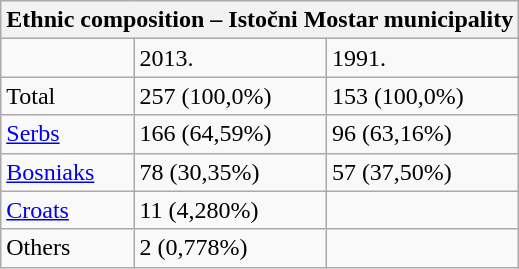<table class="wikitable">
<tr>
<th colspan="9">Ethnic composition – Istočni Mostar municipality</th>
</tr>
<tr>
<td></td>
<td>2013.</td>
<td>1991.</td>
</tr>
<tr>
<td>Total</td>
<td>257 (100,0%)</td>
<td>153 (100,0%)</td>
</tr>
<tr>
<td><a href='#'>Serbs</a></td>
<td>166 (64,59%)</td>
<td>96 (63,16%)</td>
</tr>
<tr>
<td><a href='#'>Bosniaks</a></td>
<td>78 (30,35%)</td>
<td>57 (37,50%)</td>
</tr>
<tr>
<td><a href='#'>Croats</a></td>
<td>11 (4,280%)</td>
<td></td>
</tr>
<tr>
<td>Others</td>
<td>2 (0,778%)</td>
<td></td>
</tr>
</table>
